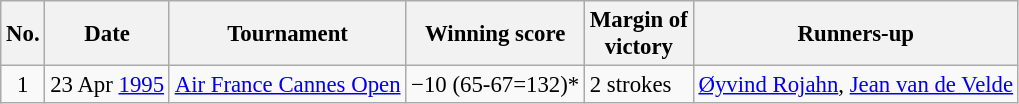<table class="wikitable" style="font-size:95%;">
<tr>
<th>No.</th>
<th>Date</th>
<th>Tournament</th>
<th>Winning score</th>
<th>Margin of<br>victory</th>
<th>Runners-up</th>
</tr>
<tr>
<td align=center>1</td>
<td align=right>23 Apr <a href='#'>1995</a></td>
<td><a href='#'>Air France Cannes Open</a></td>
<td>−10 (65-67=132)*</td>
<td>2 strokes</td>
<td> <a href='#'>Øyvind Rojahn</a>,  <a href='#'>Jean van de Velde</a></td>
</tr>
</table>
